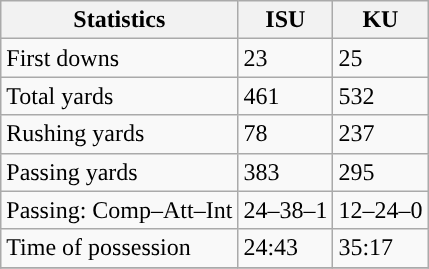<table class="wikitable" style="float: left;">
<tr>
<th>Statistics</th>
<th>ISU</th>
<th>KU</th>
</tr>
<tr>
<td>First downs</td>
<td>23</td>
<td>25</td>
</tr>
<tr>
<td>Total yards</td>
<td>461</td>
<td>532</td>
</tr>
<tr>
<td>Rushing yards</td>
<td>78</td>
<td>237</td>
</tr>
<tr>
<td>Passing yards</td>
<td>383</td>
<td>295</td>
</tr>
<tr>
<td>Passing: Comp–Att–Int</td>
<td>24–38–1</td>
<td>12–24–0</td>
</tr>
<tr>
<td>Time of possession</td>
<td>24:43</td>
<td>35:17</td>
</tr>
<tr>
</tr>
</table>
